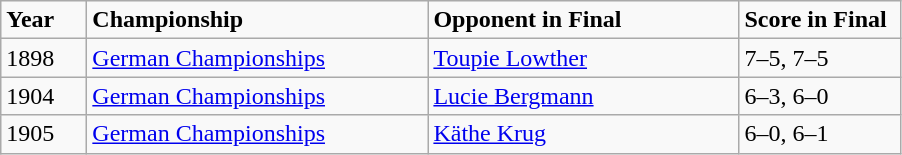<table class="wikitable">
<tr>
<td width="50"><strong>Year</strong></td>
<td width="220"><strong>Championship</strong></td>
<td width="200"><strong>Opponent in Final</strong></td>
<td width="100"><strong>Score in Final</strong></td>
</tr>
<tr bgcolor=>
<td>1898</td>
<td><a href='#'>German Championships</a></td>
<td> <a href='#'>Toupie Lowther</a></td>
<td>7–5, 7–5</td>
</tr>
<tr bgcolor=>
<td>1904</td>
<td><a href='#'>German Championships</a></td>
<td> <a href='#'>Lucie Bergmann</a></td>
<td>6–3, 6–0</td>
</tr>
<tr bgcolor=>
<td>1905</td>
<td><a href='#'>German Championships</a></td>
<td> <a href='#'>Käthe Krug</a></td>
<td>6–0, 6–1</td>
</tr>
</table>
